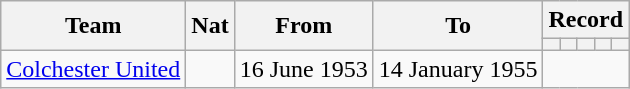<table class="wikitable" style="text-align: center">
<tr>
<th rowspan="2">Team</th>
<th rowspan="2">Nat</th>
<th rowspan="2">From</th>
<th rowspan="2">To</th>
<th colspan="5">Record</th>
</tr>
<tr>
<th></th>
<th></th>
<th></th>
<th></th>
<th></th>
</tr>
<tr>
<td align=left><a href='#'>Colchester United</a></td>
<td></td>
<td align=left>16 June 1953</td>
<td align=left>14 January 1955<br></td>
</tr>
</table>
